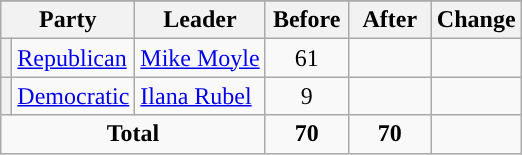<table class="wikitable" style="text-align:center;">
<tr>
</tr>
<tr>
<th colspan="2">Party</th>
<th>Leader</th>
<th style="width:3em">Before</th>
<th style="width:3em">After</th>
<th style="width:3em">Change</th>
</tr>
<tr>
<th style="background-color:"></th>
<td style="text-align:left;"><a href='#'>Republican</a></td>
<td style="text-align:left;"><a href='#'>Mike Moyle</a></td>
<td>61</td>
<td></td>
<td></td>
</tr>
<tr>
<th style="background-color:"></th>
<td style="text-align:left;"><a href='#'>Democratic</a></td>
<td style="text-align:left;"><a href='#'>Ilana Rubel</a></td>
<td>9</td>
<td></td>
<td></td>
</tr>
<tr>
<td colspan="3"><strong>Total</strong></td>
<td><strong>70</strong></td>
<td><strong>70</strong></td>
<td></td>
</tr>
</table>
